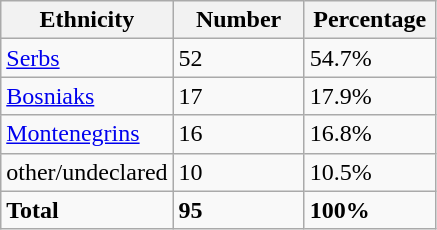<table class="wikitable">
<tr>
<th width="100px">Ethnicity</th>
<th width="80px">Number</th>
<th width="80px">Percentage</th>
</tr>
<tr>
<td><a href='#'>Serbs</a></td>
<td>52</td>
<td>54.7%</td>
</tr>
<tr>
<td><a href='#'>Bosniaks</a></td>
<td>17</td>
<td>17.9%</td>
</tr>
<tr>
<td><a href='#'>Montenegrins</a></td>
<td>16</td>
<td>16.8%</td>
</tr>
<tr>
<td>other/undeclared</td>
<td>10</td>
<td>10.5%</td>
</tr>
<tr>
<td><strong>Total</strong></td>
<td><strong>95</strong></td>
<td><strong>100%</strong></td>
</tr>
</table>
